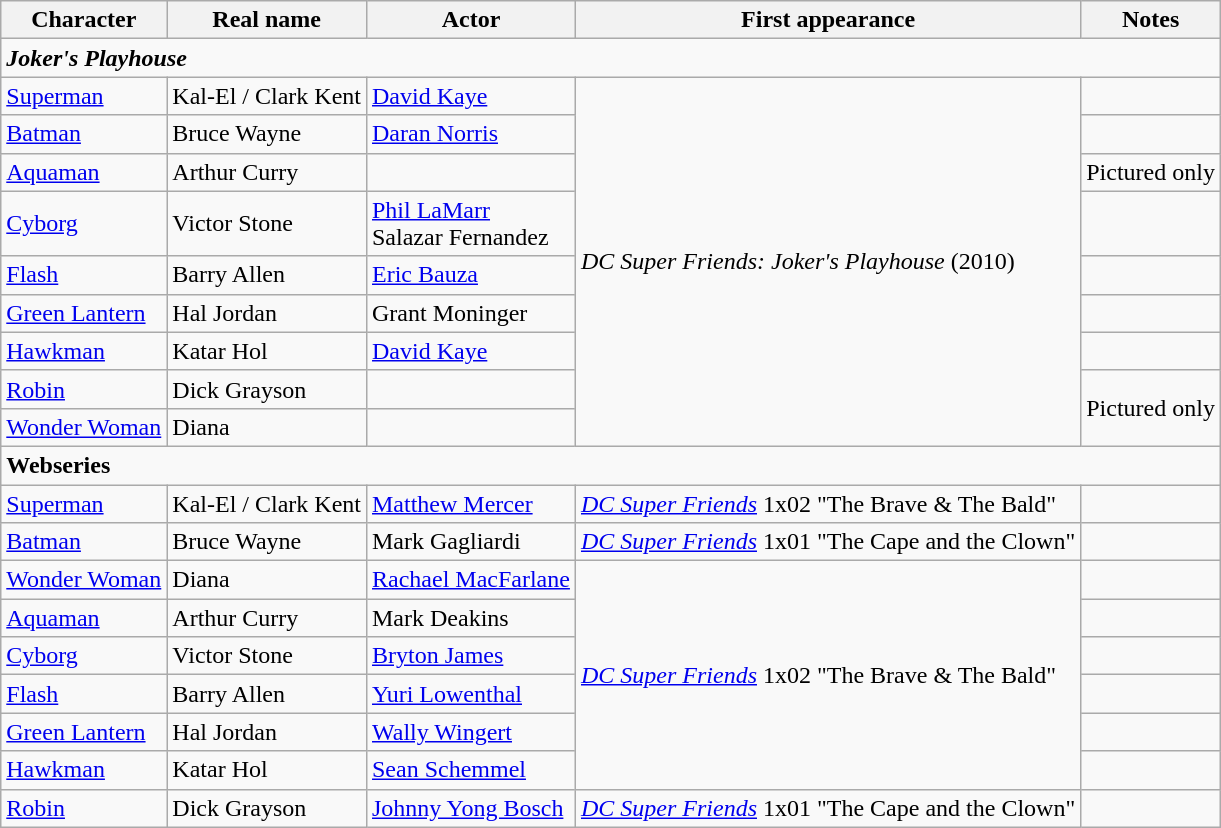<table class="wikitable">
<tr>
<th>Character</th>
<th>Real name</th>
<th>Actor</th>
<th>First appearance</th>
<th>Notes</th>
</tr>
<tr>
<td colspan="5"><strong><em>Joker's Playhouse</em></strong></td>
</tr>
<tr>
<td><a href='#'>Superman</a></td>
<td>Kal-El / Clark Kent</td>
<td><a href='#'>David Kaye</a></td>
<td rowspan="9"><em>DC Super Friends: Joker's Playhouse</em> (2010)</td>
<td></td>
</tr>
<tr>
<td><a href='#'>Batman</a></td>
<td>Bruce Wayne</td>
<td><a href='#'>Daran Norris</a></td>
<td></td>
</tr>
<tr>
<td><a href='#'>Aquaman</a></td>
<td>Arthur Curry</td>
<td></td>
<td>Pictured only</td>
</tr>
<tr>
<td><a href='#'>Cyborg</a></td>
<td>Victor Stone</td>
<td><a href='#'>Phil LaMarr</a><br>Salazar Fernandez</td>
<td></td>
</tr>
<tr>
<td><a href='#'>Flash</a></td>
<td>Barry Allen</td>
<td><a href='#'>Eric Bauza</a></td>
<td></td>
</tr>
<tr>
<td><a href='#'>Green Lantern</a></td>
<td>Hal Jordan</td>
<td>Grant Moninger</td>
<td></td>
</tr>
<tr>
<td><a href='#'>Hawkman</a></td>
<td>Katar Hol</td>
<td><a href='#'>David Kaye</a></td>
<td></td>
</tr>
<tr>
<td><a href='#'>Robin</a></td>
<td>Dick Grayson</td>
<td></td>
<td rowspan="2">Pictured only</td>
</tr>
<tr>
<td><a href='#'>Wonder Woman</a></td>
<td>Diana</td>
<td></td>
</tr>
<tr>
<td colspan="5"><strong>Webseries</strong></td>
</tr>
<tr>
<td><a href='#'>Superman</a></td>
<td>Kal-El / Clark Kent</td>
<td><a href='#'>Matthew Mercer</a></td>
<td><em><a href='#'>DC Super Friends</a></em> 1x02 "The Brave & The Bald"</td>
<td></td>
</tr>
<tr>
<td><a href='#'>Batman</a></td>
<td>Bruce Wayne</td>
<td>Mark Gagliardi</td>
<td><em><a href='#'>DC Super Friends</a></em> 1x01 "The Cape and the Clown"</td>
<td></td>
</tr>
<tr>
<td><a href='#'>Wonder Woman</a></td>
<td>Diana</td>
<td><a href='#'>Rachael MacFarlane</a></td>
<td rowspan="6"><em><a href='#'>DC Super Friends</a></em> 1x02 "The Brave & The Bald"</td>
<td></td>
</tr>
<tr>
<td><a href='#'>Aquaman</a></td>
<td>Arthur Curry</td>
<td>Mark Deakins</td>
<td></td>
</tr>
<tr>
<td><a href='#'>Cyborg</a></td>
<td>Victor Stone</td>
<td><a href='#'>Bryton James</a></td>
<td></td>
</tr>
<tr>
<td><a href='#'>Flash</a></td>
<td>Barry Allen</td>
<td><a href='#'>Yuri Lowenthal</a></td>
<td></td>
</tr>
<tr>
<td><a href='#'>Green Lantern</a></td>
<td>Hal Jordan</td>
<td><a href='#'>Wally Wingert</a></td>
<td></td>
</tr>
<tr>
<td><a href='#'>Hawkman</a></td>
<td>Katar Hol</td>
<td><a href='#'>Sean Schemmel</a></td>
<td></td>
</tr>
<tr>
<td><a href='#'>Robin</a></td>
<td>Dick Grayson</td>
<td><a href='#'>Johnny Yong Bosch</a></td>
<td><em><a href='#'>DC Super Friends</a></em> 1x01 "The Cape and the Clown"</td>
<td></td>
</tr>
</table>
